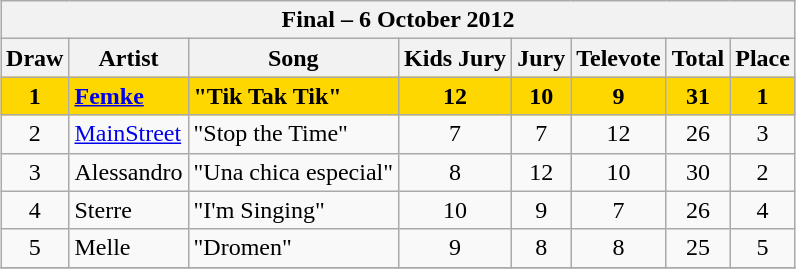<table class="sortable wikitable" style="margin: 1em auto 1em auto; text-align:center;">
<tr>
<th colspan="8">Final – 6 October 2012</th>
</tr>
<tr>
<th>Draw</th>
<th>Artist</th>
<th>Song</th>
<th>Kids Jury</th>
<th>Jury</th>
<th>Televote</th>
<th>Total</th>
<th>Place</th>
</tr>
<tr bgcolor="GOLD">
<td><strong>1</strong></td>
<td align="left"><strong><a href='#'>Femke</a></strong></td>
<td align="left"><strong>"Tik Tak Tik"</strong></td>
<td><strong>12</strong></td>
<td><strong>10</strong></td>
<td><strong>9</strong></td>
<td><strong>31</strong></td>
<td><strong>1</strong></td>
</tr>
<tr>
<td>2</td>
<td align="left"><a href='#'>MainStreet</a></td>
<td align="left">"Stop the Time"</td>
<td>7</td>
<td>7</td>
<td>12</td>
<td>26</td>
<td>3</td>
</tr>
<tr>
<td>3</td>
<td align="left">Alessandro</td>
<td align="left">"Una chica especial"</td>
<td>8</td>
<td>12</td>
<td>10</td>
<td>30</td>
<td>2</td>
</tr>
<tr>
<td>4</td>
<td align="left">Sterre</td>
<td align="left">"I'm Singing"</td>
<td>10</td>
<td>9</td>
<td>7</td>
<td>26</td>
<td>4</td>
</tr>
<tr>
<td>5</td>
<td align="left">Melle</td>
<td align="left">"Dromen"</td>
<td>9</td>
<td>8</td>
<td>8</td>
<td>25</td>
<td>5</td>
</tr>
<tr>
</tr>
</table>
